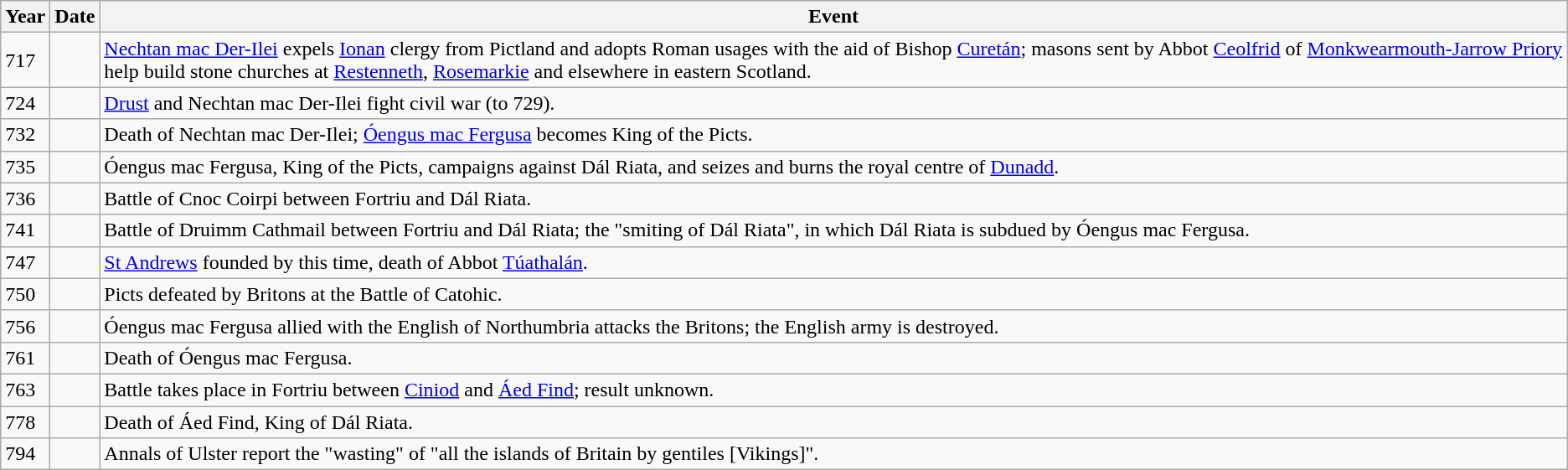<table class="wikitable">
<tr>
<th style="width:6en">Year</th>
<th style="width:15en">Date</th>
<th>Event</th>
</tr>
<tr>
<td>717</td>
<td></td>
<td><a href='#'>Nechtan mac Der-Ilei</a> expels <a href='#'>Ionan</a> clergy from Pictland and adopts Roman usages with the aid of Bishop <a href='#'>Curetán</a>; masons sent by Abbot <a href='#'>Ceolfrid</a> of <a href='#'>Monkwearmouth-Jarrow Priory</a> help build stone churches at <a href='#'>Restenneth</a>, <a href='#'>Rosemarkie</a> and elsewhere in eastern Scotland.</td>
</tr>
<tr>
<td>724</td>
<td></td>
<td><a href='#'>Drust</a> and Nechtan mac Der-Ilei fight civil war (to 729).</td>
</tr>
<tr>
<td>732</td>
<td></td>
<td>Death of Nechtan mac Der-Ilei; <a href='#'>Óengus mac Fergusa</a> becomes King of the Picts.</td>
</tr>
<tr>
<td>735</td>
<td></td>
<td>Óengus mac Fergusa, King of the Picts, campaigns against Dál Riata, and seizes and burns the royal centre of <a href='#'>Dunadd</a>.</td>
</tr>
<tr>
<td>736</td>
<td></td>
<td>Battle of Cnoc Coirpi between Fortriu and Dál Riata.</td>
</tr>
<tr>
<td>741</td>
<td></td>
<td>Battle of Druimm Cathmail between Fortriu and Dál Riata; the "smiting of Dál Riata", in which Dál Riata is subdued by Óengus mac Fergusa.</td>
</tr>
<tr>
<td>747</td>
<td></td>
<td><a href='#'>St Andrews</a> founded by this time, death of Abbot <a href='#'>Túathalán</a>.</td>
</tr>
<tr>
<td>750</td>
<td></td>
<td>Picts defeated by Britons at the Battle of Catohic.</td>
</tr>
<tr>
<td>756</td>
<td></td>
<td>Óengus mac Fergusa allied with the English of Northumbria attacks the Britons; the English army is destroyed.</td>
</tr>
<tr>
<td>761</td>
<td></td>
<td>Death of Óengus mac Fergusa.</td>
</tr>
<tr>
<td>763</td>
<td></td>
<td>Battle takes place in Fortriu between <a href='#'>Ciniod</a> and <a href='#'>Áed Find</a>; result unknown.</td>
</tr>
<tr>
<td>778</td>
<td></td>
<td>Death of Áed Find, King of Dál Riata.</td>
</tr>
<tr>
<td>794</td>
<td></td>
<td>Annals of Ulster report the "wasting" of "all the islands of Britain by gentiles [Vikings]".</td>
</tr>
</table>
